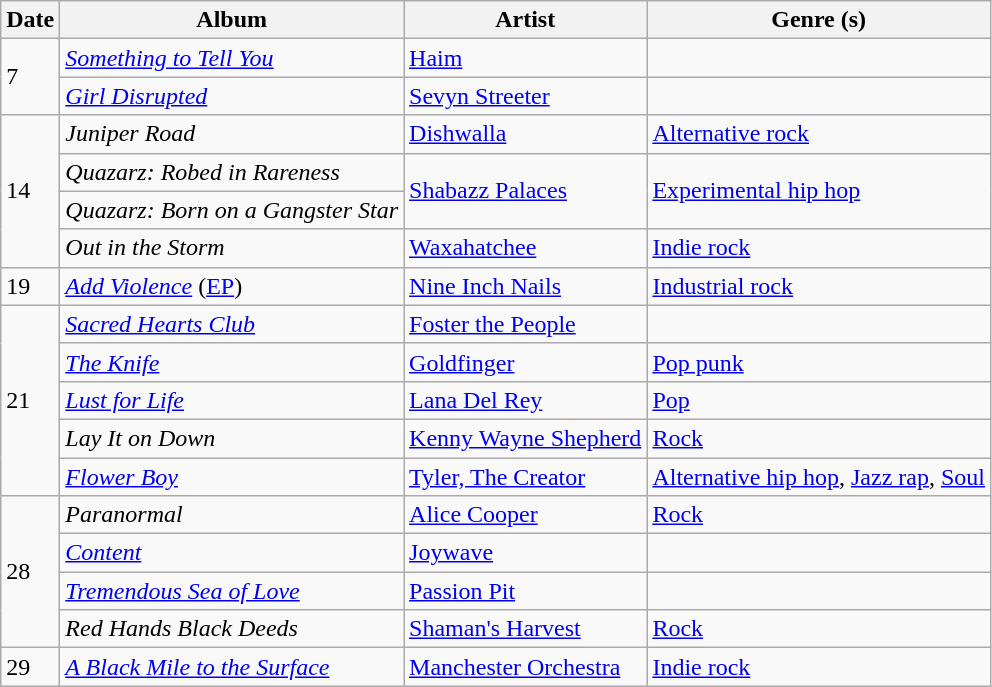<table class="wikitable">
<tr>
<th>Date</th>
<th>Album</th>
<th>Artist</th>
<th>Genre (s)</th>
</tr>
<tr>
<td rowspan="2">7</td>
<td><em><a href='#'>Something to Tell You</a></em></td>
<td><a href='#'>Haim</a></td>
<td></td>
</tr>
<tr>
<td><em><a href='#'>Girl Disrupted</a></em></td>
<td><a href='#'>Sevyn Streeter</a></td>
<td></td>
</tr>
<tr>
<td rowspan="4">14</td>
<td><em>Juniper Road</em></td>
<td><a href='#'>Dishwalla</a></td>
<td><a href='#'>Alternative rock</a></td>
</tr>
<tr>
<td><em>Quazarz: Robed in Rareness</em></td>
<td rowspan="2"><a href='#'>Shabazz Palaces</a></td>
<td rowspan="2"><a href='#'>Experimental hip hop</a></td>
</tr>
<tr>
<td><em>Quazarz: Born on a Gangster Star</em></td>
</tr>
<tr>
<td><em>Out in the Storm</em></td>
<td><a href='#'>Waxahatchee</a></td>
<td><a href='#'>Indie rock</a></td>
</tr>
<tr>
<td>19</td>
<td><em><a href='#'>Add Violence</a></em> (<a href='#'>EP</a>)</td>
<td><a href='#'>Nine Inch Nails</a></td>
<td><a href='#'>Industrial rock</a></td>
</tr>
<tr>
<td rowspan="5">21</td>
<td><em><a href='#'>Sacred Hearts Club</a></em></td>
<td><a href='#'>Foster the People</a></td>
<td></td>
</tr>
<tr>
<td><em><a href='#'>The Knife</a></em></td>
<td><a href='#'>Goldfinger</a></td>
<td><a href='#'>Pop punk</a></td>
</tr>
<tr>
<td><em><a href='#'>Lust for Life</a></em></td>
<td><a href='#'>Lana Del Rey</a></td>
<td><a href='#'>Pop</a></td>
</tr>
<tr>
<td><em>Lay It on Down</em></td>
<td><a href='#'>Kenny Wayne Shepherd</a></td>
<td><a href='#'>Rock</a></td>
</tr>
<tr>
<td><em><a href='#'>Flower Boy</a></em></td>
<td><a href='#'>Tyler, The Creator</a></td>
<td><a href='#'>Alternative hip hop</a>, <a href='#'>Jazz rap</a>, <a href='#'>Soul</a></td>
</tr>
<tr>
<td rowspan="4">28</td>
<td><em>Paranormal</em></td>
<td><a href='#'>Alice Cooper</a></td>
<td><a href='#'>Rock</a></td>
</tr>
<tr>
<td><em><a href='#'>Content</a></em></td>
<td><a href='#'>Joywave</a></td>
<td></td>
</tr>
<tr>
<td><em><a href='#'>Tremendous Sea of Love</a></em></td>
<td><a href='#'>Passion Pit</a></td>
<td></td>
</tr>
<tr>
<td><em>Red Hands Black Deeds</em></td>
<td><a href='#'>Shaman's Harvest</a></td>
<td><a href='#'>Rock</a></td>
</tr>
<tr>
<td>29</td>
<td><em><a href='#'>A Black Mile to the Surface</a></em></td>
<td><a href='#'>Manchester Orchestra</a></td>
<td><a href='#'>Indie rock</a></td>
</tr>
</table>
